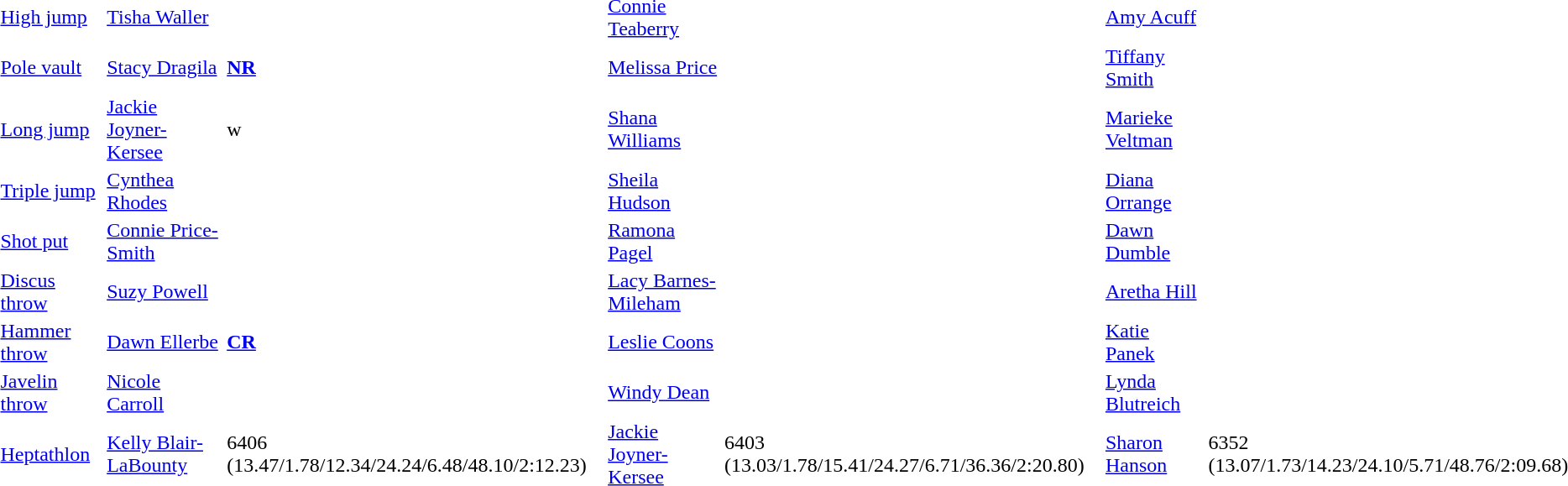<table>
<tr>
<td><a href='#'>High jump</a></td>
<td><a href='#'>Tisha Waller</a></td>
<td></td>
<td><a href='#'>Connie Teaberry</a></td>
<td></td>
<td><a href='#'>Amy Acuff</a></td>
<td></td>
</tr>
<tr>
<td><a href='#'>Pole vault</a></td>
<td><a href='#'>Stacy Dragila</a></td>
<td>	<strong><a href='#'>NR</a></strong></td>
<td><a href='#'>Melissa Price</a></td>
<td></td>
<td><a href='#'>Tiffany Smith</a></td>
<td></td>
</tr>
<tr>
<td><a href='#'>Long jump</a></td>
<td><a href='#'>Jackie Joyner-Kersee</a></td>
<td>w</td>
<td><a href='#'>Shana Williams</a></td>
<td></td>
<td><a href='#'>Marieke Veltman</a></td>
<td></td>
</tr>
<tr>
<td><a href='#'>Triple jump</a></td>
<td><a href='#'>Cynthea Rhodes</a></td>
<td></td>
<td><a href='#'>Sheila Hudson</a></td>
<td></td>
<td><a href='#'>Diana Orrange</a></td>
<td></td>
</tr>
<tr>
<td><a href='#'>Shot put</a></td>
<td><a href='#'>Connie Price-Smith</a></td>
<td></td>
<td><a href='#'>Ramona Pagel</a></td>
<td></td>
<td><a href='#'>Dawn Dumble</a></td>
<td></td>
</tr>
<tr>
<td><a href='#'>Discus throw</a></td>
<td><a href='#'>Suzy Powell</a></td>
<td></td>
<td><a href='#'>Lacy Barnes-Mileham</a></td>
<td></td>
<td><a href='#'>Aretha Hill</a></td>
<td></td>
</tr>
<tr>
<td><a href='#'>Hammer throw</a></td>
<td><a href='#'>Dawn Ellerbe</a></td>
<td> <strong><a href='#'>CR</a></strong></td>
<td><a href='#'>Leslie Coons</a></td>
<td></td>
<td><a href='#'>Katie Panek</a></td>
<td></td>
</tr>
<tr>
<td><a href='#'>Javelin throw</a></td>
<td><a href='#'>Nicole Carroll</a></td>
<td></td>
<td><a href='#'>Windy Dean</a></td>
<td></td>
<td><a href='#'>Lynda Blutreich</a></td>
<td></td>
</tr>
<tr>
<td><a href='#'>Heptathlon</a></td>
<td><a href='#'>Kelly Blair-LaBounty</a></td>
<td>6406 (13.47/1.78/12.34/24.24/6.48/48.10/2:12.23)</td>
<td><a href='#'>Jackie Joyner-Kersee</a></td>
<td>6403 (13.03/1.78/15.41/24.27/6.71/36.36/2:20.80)</td>
<td><a href='#'>Sharon Hanson</a></td>
<td>6352 (13.07/1.73/14.23/24.10/5.71/48.76/2:09.68)</td>
</tr>
</table>
